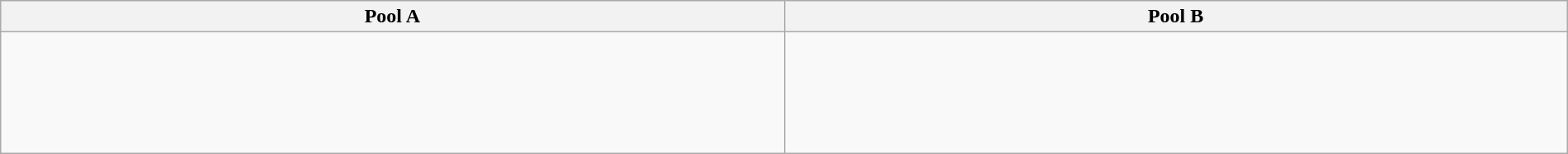<table class="wikitable" width=100%>
<tr>
<th width=25%>Pool A</th>
<th width=25%>Pool B</th>
</tr>
<tr>
<td><br><br>
<br>
<br>
<br></td>
<td><br><br>
<br>
<br>
<br></td>
</tr>
</table>
